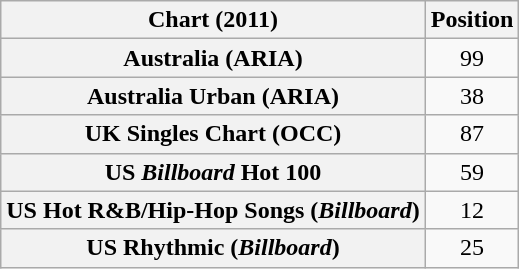<table class="wikitable sortable plainrowheaders" style="text-align:center">
<tr>
<th scope="col">Chart (2011)</th>
<th scope="col">Position</th>
</tr>
<tr>
<th scope="row">Australia (ARIA)</th>
<td>99</td>
</tr>
<tr>
<th scope="row">Australia Urban (ARIA)</th>
<td>38</td>
</tr>
<tr>
<th scope="row">UK Singles Chart (OCC)</th>
<td align="center">87</td>
</tr>
<tr>
<th scope="row">US <em>Billboard</em> Hot 100</th>
<td>59</td>
</tr>
<tr>
<th scope="row">US Hot R&B/Hip-Hop Songs (<em>Billboard</em>)</th>
<td>12</td>
</tr>
<tr>
<th scope="row">US Rhythmic (<em>Billboard</em>)</th>
<td>25</td>
</tr>
</table>
